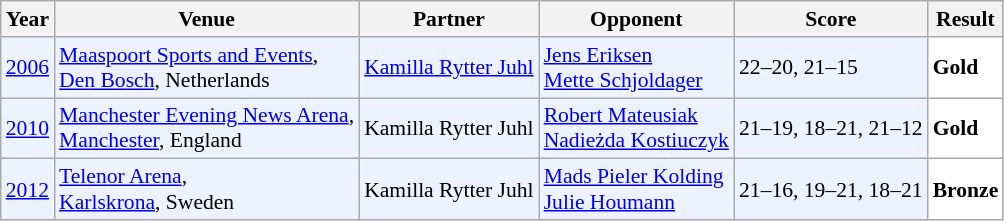<table class="sortable wikitable" style="font-size: 90%;">
<tr>
<th>Year</th>
<th>Venue</th>
<th>Partner</th>
<th>Opponent</th>
<th>Score</th>
<th>Result</th>
</tr>
<tr style="background:#ECF2FF">
<td align="center"><a href='#'>2006</a></td>
<td align="left"><a href='#'>Maaspoort Sports and Events</a>,<br><a href='#'>Den Bosch</a>, Netherlands</td>
<td align="left"> <a href='#'>Kamilla Rytter Juhl</a></td>
<td align="left"> <a href='#'>Jens Eriksen</a><br> <a href='#'>Mette Schjoldager</a></td>
<td align="left">22–20, 21–15</td>
<td style="text-align:left; background:white"> <strong>Gold</strong></td>
</tr>
<tr style="background:#ECF2FF">
<td align="center"><a href='#'>2010</a></td>
<td align="left"><a href='#'>Manchester Evening News Arena</a>,<br><a href='#'>Manchester</a>, England</td>
<td align="left"> Kamilla Rytter Juhl</td>
<td align="left"> <a href='#'>Robert Mateusiak</a><br> <a href='#'>Nadieżda Kostiuczyk</a></td>
<td align="left">21–19, 18–21, 21–12</td>
<td style="text-align:left; background:white"> <strong>Gold</strong></td>
</tr>
<tr style="background:#ECF2FF">
<td align="center"><a href='#'>2012</a></td>
<td align="left"><a href='#'>Telenor Arena</a>,<br><a href='#'>Karlskrona</a>, Sweden</td>
<td align="left"> Kamilla Rytter Juhl</td>
<td align="left"> <a href='#'>Mads Pieler Kolding</a><br> <a href='#'>Julie Houmann</a></td>
<td align="left">21–16, 19–21, 18–21</td>
<td style="text-align:left; background:white"> <strong>Bronze</strong></td>
</tr>
</table>
